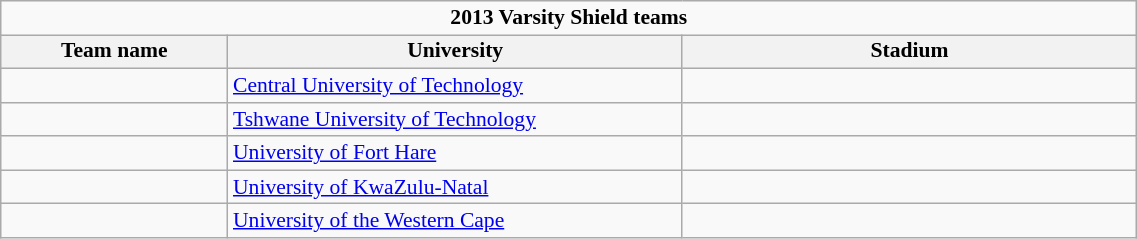<table class="wikitable" style="text-align:left; line-height:110%; font-size:90%; width:60%;">
<tr>
<td colspan=4 align=center><strong>2013 Varsity Shield teams</strong></td>
</tr>
<tr>
<th width="20%">Team name</th>
<th width="40%">University</th>
<th width="40%">Stadium</th>
</tr>
<tr>
<td></td>
<td><a href='#'>Central University of Technology</a></td>
<td></td>
</tr>
<tr>
<td></td>
<td><a href='#'>Tshwane University of Technology</a></td>
<td></td>
</tr>
<tr>
<td></td>
<td><a href='#'>University of Fort Hare</a></td>
<td></td>
</tr>
<tr>
<td></td>
<td><a href='#'>University of KwaZulu-Natal</a></td>
<td></td>
</tr>
<tr>
<td></td>
<td><a href='#'>University of the Western Cape</a></td>
<td></td>
</tr>
</table>
